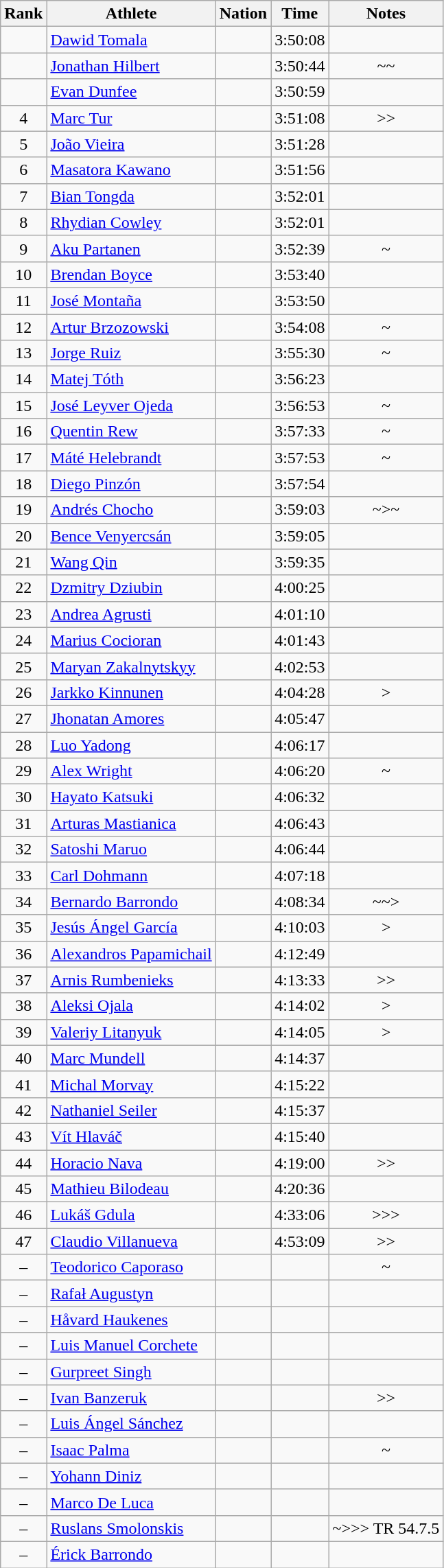<table class="wikitable sortable" style="text-align:center">
<tr>
<th>Rank</th>
<th>Athlete</th>
<th>Nation</th>
<th>Time</th>
<th>Notes</th>
</tr>
<tr>
<td></td>
<td align=left><a href='#'>Dawid Tomala</a></td>
<td align=left></td>
<td>3:50:08</td>
<td></td>
</tr>
<tr>
<td></td>
<td align=left><a href='#'>Jonathan Hilbert</a></td>
<td align=left></td>
<td>3:50:44</td>
<td>~~</td>
</tr>
<tr>
<td></td>
<td align=left><a href='#'>Evan Dunfee</a></td>
<td align=left></td>
<td>3:50:59</td>
<td></td>
</tr>
<tr>
<td>4</td>
<td align=left><a href='#'>Marc Tur</a></td>
<td align=left></td>
<td>3:51:08</td>
<td>>></td>
</tr>
<tr>
<td>5</td>
<td align=left><a href='#'>João Vieira</a></td>
<td align=left></td>
<td>3:51:28</td>
<td></td>
</tr>
<tr>
<td>6</td>
<td align=left><a href='#'>Masatora Kawano</a></td>
<td align=left></td>
<td>3:51:56</td>
<td></td>
</tr>
<tr>
<td>7</td>
<td align=left><a href='#'>Bian Tongda</a></td>
<td align=left></td>
<td>3:52:01</td>
<td></td>
</tr>
<tr>
<td>8</td>
<td align=left><a href='#'>Rhydian Cowley</a></td>
<td align=left></td>
<td>3:52:01</td>
<td></td>
</tr>
<tr>
<td>9</td>
<td align=left><a href='#'>Aku Partanen</a></td>
<td align=left></td>
<td>3:52:39</td>
<td>~ </td>
</tr>
<tr>
<td>10</td>
<td align=left><a href='#'>Brendan Boyce</a></td>
<td align=left></td>
<td>3:53:40</td>
<td></td>
</tr>
<tr>
<td>11</td>
<td align=left><a href='#'>José Montaña</a></td>
<td align=left></td>
<td>3:53:50</td>
<td></td>
</tr>
<tr>
<td>12</td>
<td align=left><a href='#'>Artur Brzozowski</a></td>
<td align=left></td>
<td>3:54:08</td>
<td>~ </td>
</tr>
<tr>
<td>13</td>
<td align=left><a href='#'>Jorge Ruiz</a></td>
<td align=left></td>
<td>3:55:30</td>
<td>~</td>
</tr>
<tr>
<td>14</td>
<td align=left><a href='#'>Matej Tóth</a></td>
<td align=left></td>
<td>3:56:23</td>
<td></td>
</tr>
<tr>
<td>15</td>
<td align=left><a href='#'>José Leyver Ojeda</a></td>
<td align=left></td>
<td>3:56:53</td>
<td>~ </td>
</tr>
<tr>
<td>16</td>
<td align=left><a href='#'>Quentin Rew</a></td>
<td align=left></td>
<td>3:57:33</td>
<td>~</td>
</tr>
<tr>
<td>17</td>
<td align=left><a href='#'>Máté Helebrandt</a></td>
<td align=left></td>
<td>3:57:53</td>
<td>~ </td>
</tr>
<tr>
<td>18</td>
<td align=left><a href='#'>Diego Pinzón</a></td>
<td align=left></td>
<td>3:57:54</td>
<td></td>
</tr>
<tr>
<td>19</td>
<td align=left><a href='#'>Andrés Chocho</a></td>
<td align=left></td>
<td>3:59:03</td>
<td>~>~ </td>
</tr>
<tr>
<td>20</td>
<td align=left><a href='#'>Bence Venyercsán</a></td>
<td align=left></td>
<td>3:59:05</td>
<td></td>
</tr>
<tr>
<td>21</td>
<td align=left><a href='#'>Wang Qin</a></td>
<td align=left></td>
<td>3:59:35</td>
<td></td>
</tr>
<tr>
<td>22</td>
<td align=left><a href='#'>Dzmitry Dziubin</a></td>
<td align=left></td>
<td>4:00:25</td>
<td></td>
</tr>
<tr>
<td>23</td>
<td align=left><a href='#'>Andrea Agrusti</a></td>
<td align=left></td>
<td>4:01:10</td>
<td></td>
</tr>
<tr>
<td>24</td>
<td align=left><a href='#'>Marius Cocioran</a></td>
<td align=left></td>
<td>4:01:43</td>
<td></td>
</tr>
<tr>
<td>25</td>
<td align=left><a href='#'>Maryan Zakalnytskyy</a></td>
<td align=left></td>
<td>4:02:53</td>
<td></td>
</tr>
<tr>
<td>26</td>
<td align="left"><a href='#'>Jarkko Kinnunen</a></td>
<td align="left"></td>
<td>4:04:28</td>
<td>></td>
</tr>
<tr>
<td>27</td>
<td align="left"><a href='#'>Jhonatan Amores</a></td>
<td align="left"></td>
<td>4:05:47</td>
<td></td>
</tr>
<tr>
<td>28</td>
<td align="left"><a href='#'>Luo Yadong</a></td>
<td align="left"></td>
<td>4:06:17</td>
<td></td>
</tr>
<tr>
<td>29</td>
<td align="left"><a href='#'>Alex Wright</a></td>
<td align="left"></td>
<td>4:06:20</td>
<td>~ </td>
</tr>
<tr>
<td>30</td>
<td align="left"><a href='#'>Hayato Katsuki</a></td>
<td align="left"></td>
<td>4:06:32</td>
<td></td>
</tr>
<tr>
<td>31</td>
<td align="left"><a href='#'>Arturas Mastianica</a></td>
<td align="left"></td>
<td>4:06:43</td>
<td></td>
</tr>
<tr>
<td>32</td>
<td align="left"><a href='#'>Satoshi Maruo</a></td>
<td align="left"></td>
<td>4:06:44</td>
<td></td>
</tr>
<tr>
<td>33</td>
<td align="left"><a href='#'>Carl Dohmann</a></td>
<td align="left"></td>
<td>4:07:18</td>
<td></td>
</tr>
<tr>
<td>34</td>
<td align="left"><a href='#'>Bernardo Barrondo</a></td>
<td align="left"></td>
<td>4:08:34</td>
<td>~~></td>
</tr>
<tr>
<td>35</td>
<td align="left"><a href='#'>Jesús Ángel García</a></td>
<td align="left"></td>
<td>4:10:03</td>
<td>></td>
</tr>
<tr>
<td>36</td>
<td align="left"><a href='#'>Alexandros Papamichail</a></td>
<td align="left"></td>
<td>4:12:49</td>
<td></td>
</tr>
<tr>
<td>37</td>
<td align="left"><a href='#'>Arnis Rumbenieks</a></td>
<td align="left"></td>
<td>4:13:33</td>
<td>>></td>
</tr>
<tr>
<td>38</td>
<td align="left"><a href='#'>Aleksi Ojala</a></td>
<td align="left"></td>
<td>4:14:02</td>
<td>></td>
</tr>
<tr>
<td>39</td>
<td align="left"><a href='#'>Valeriy Litanyuk</a></td>
<td align="left"></td>
<td>4:14:05</td>
<td>></td>
</tr>
<tr>
<td>40</td>
<td align="left"><a href='#'>Marc Mundell</a></td>
<td align="left"></td>
<td>4:14:37</td>
<td></td>
</tr>
<tr>
<td>41</td>
<td align="left"><a href='#'>Michal Morvay</a></td>
<td align="left"></td>
<td>4:15:22</td>
<td></td>
</tr>
<tr>
<td>42</td>
<td align="left"><a href='#'>Nathaniel Seiler</a></td>
<td align="left"></td>
<td>4:15:37</td>
<td></td>
</tr>
<tr>
<td>43</td>
<td align="left"><a href='#'>Vít Hlaváč</a></td>
<td align="left"></td>
<td>4:15:40</td>
<td></td>
</tr>
<tr>
<td>44</td>
<td align="left"><a href='#'>Horacio Nava</a></td>
<td align="left"></td>
<td>4:19:00</td>
<td>>></td>
</tr>
<tr>
<td>45</td>
<td align="left"><a href='#'>Mathieu Bilodeau</a></td>
<td align="left"></td>
<td>4:20:36</td>
<td></td>
</tr>
<tr>
<td>46</td>
<td align="left"><a href='#'>Lukáš Gdula</a></td>
<td align="left"></td>
<td>4:33:06</td>
<td>>>></td>
</tr>
<tr>
<td>47</td>
<td align=left><a href='#'>Claudio Villanueva</a></td>
<td align=left></td>
<td>4:53:09</td>
<td>>></td>
</tr>
<tr>
<td>–</td>
<td align="left"><a href='#'>Teodorico Caporaso</a></td>
<td align="left"></td>
<td></td>
<td>~</td>
</tr>
<tr>
<td>–</td>
<td align=left><a href='#'>Rafał Augustyn</a></td>
<td align=left></td>
<td></td>
<td></td>
</tr>
<tr>
<td>–</td>
<td align=left><a href='#'>Håvard Haukenes</a></td>
<td align=left></td>
<td></td>
<td></td>
</tr>
<tr>
<td>–</td>
<td align=left><a href='#'>Luis Manuel Corchete</a></td>
<td align=left></td>
<td></td>
<td></td>
</tr>
<tr>
<td>–</td>
<td align=left><a href='#'>Gurpreet Singh</a></td>
<td align=left></td>
<td></td>
<td></td>
</tr>
<tr>
<td>–</td>
<td align=left><a href='#'>Ivan Banzeruk</a></td>
<td align=left></td>
<td></td>
<td>>></td>
</tr>
<tr>
<td>–</td>
<td align=left><a href='#'>Luis Ángel Sánchez</a></td>
<td align=left></td>
<td></td>
<td></td>
</tr>
<tr>
<td>–</td>
<td align=left><a href='#'>Isaac Palma</a></td>
<td align=left></td>
<td></td>
<td>~</td>
</tr>
<tr>
<td>–</td>
<td align=left><a href='#'>Yohann Diniz</a></td>
<td align=left></td>
<td></td>
<td></td>
</tr>
<tr>
<td>–</td>
<td align=left><a href='#'>Marco De Luca</a></td>
<td align=left></td>
<td></td>
<td></td>
</tr>
<tr>
<td>–</td>
<td align=left><a href='#'>Ruslans Smolonskis</a></td>
<td align=left></td>
<td></td>
<td>~>>> TR 54.7.5</td>
</tr>
<tr>
<td>–</td>
<td align=left><a href='#'>Érick Barrondo</a></td>
<td align=left></td>
<td></td>
<td></td>
</tr>
</table>
